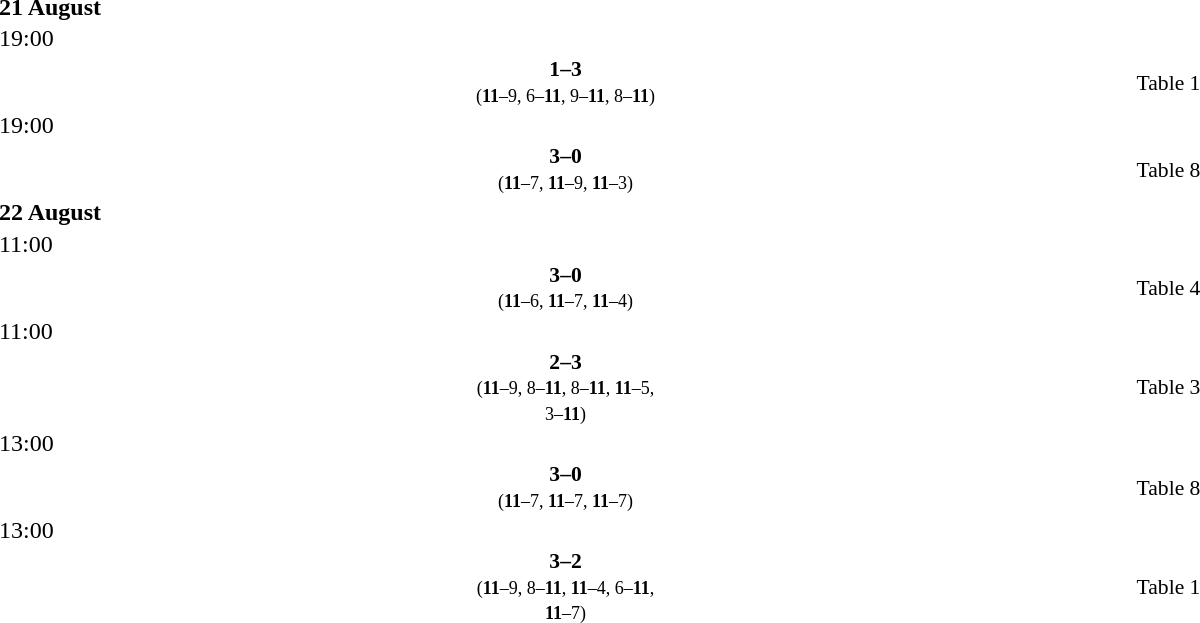<table style="width:100%;" cellspacing="1">
<tr>
<th width=25%></th>
<th width=10%></th>
<th width=25%></th>
</tr>
<tr>
<td><strong>21 August</strong></td>
</tr>
<tr>
<td>19:00</td>
</tr>
<tr style=font-size:90%>
<td align=right></td>
<td align=center><strong> 1–3 </strong><br><small>(<strong>11</strong>–9, 6–<strong>11</strong>, 9–<strong>11</strong>, 8–<strong>11</strong>)</small></td>
<td><strong></strong></td>
<td>Table 1</td>
</tr>
<tr>
<td>19:00</td>
</tr>
<tr style=font-size:90%>
<td align=right><strong></strong></td>
<td align=center><strong> 3–0 </strong><br><small>(<strong>11</strong>–7, <strong>11</strong>–9, <strong>11</strong>–3)</small></td>
<td></td>
<td>Table 8</td>
</tr>
<tr>
<td><strong>22 August</strong></td>
</tr>
<tr>
<td>11:00</td>
</tr>
<tr style=font-size:90%>
<td align=right><strong></strong></td>
<td align=center><strong> 3–0 </strong><br><small>(<strong>11</strong>–6, <strong>11</strong>–7, <strong>11</strong>–4)</small></td>
<td></td>
<td>Table 4</td>
</tr>
<tr>
<td>11:00</td>
</tr>
<tr style=font-size:90%>
<td align=right></td>
<td align=center><strong> 2–3 </strong><br><small>(<strong>11</strong>–9, 8–<strong>11</strong>, 8–<strong>11</strong>, <strong>11</strong>–5, 3–<strong>11</strong>)</small></td>
<td><strong></strong></td>
<td>Table 3</td>
</tr>
<tr>
<td>13:00</td>
</tr>
<tr style=font-size:90%>
<td align=right><strong></strong></td>
<td align=center><strong> 3–0 </strong><br><small>(<strong>11</strong>–7, <strong>11</strong>–7, <strong>11</strong>–7)</small></td>
<td></td>
<td>Table 8</td>
</tr>
<tr>
<td>13:00</td>
</tr>
<tr style=font-size:90%>
<td align=right><strong></strong></td>
<td align=center><strong> 3–2 </strong><br><small>(<strong>11</strong>–9, 8–<strong>11</strong>, <strong>11</strong>–4, 6–<strong>11</strong>, <strong>11</strong>–7)</small></td>
<td></td>
<td>Table 1</td>
</tr>
</table>
